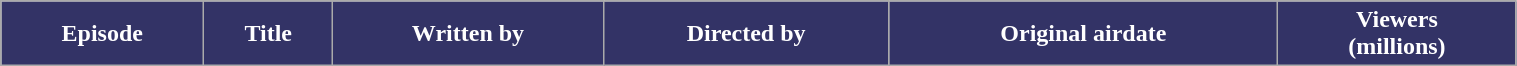<table class="wikitable plainrowheaders" style="width:80%;">
<tr style="color:#ffffff;">
<th style="background:#333366;">Episode</th>
<th style="background:#333366;">Title</th>
<th style="background:#333366;">Written by</th>
<th style="background:#333366;">Directed by</th>
<th style="background:#333366;">Original airdate</th>
<th style="background:#333366;">Viewers<br>(millions)<br>
</th>
</tr>
</table>
